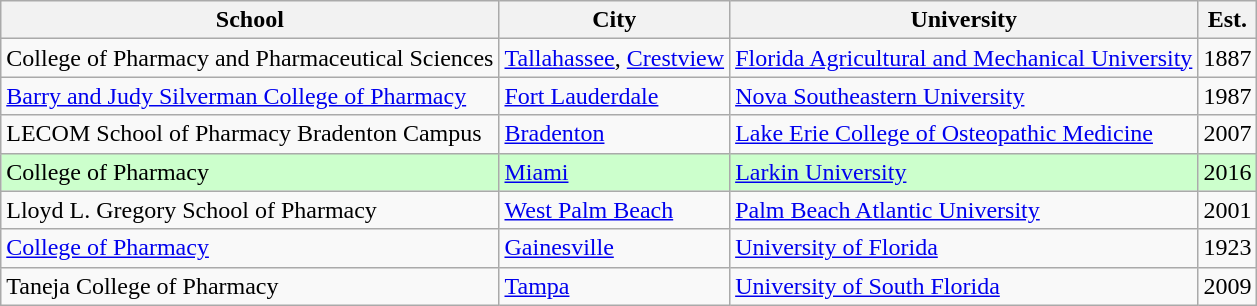<table class="wikitable sortable">
<tr>
<th scope="col">School</th>
<th scope="col">City</th>
<th scope="col">University</th>
<th scope="col">Est.</th>
</tr>
<tr>
<td>College of Pharmacy and Pharmaceutical Sciences</td>
<td><a href='#'>Tallahassee</a>, <a href='#'>Crestview</a></td>
<td><a href='#'>Florida Agricultural and Mechanical University</a></td>
<td>1887</td>
</tr>
<tr>
<td><a href='#'>Barry and Judy Silverman College of Pharmacy</a></td>
<td><a href='#'>Fort Lauderdale</a></td>
<td><a href='#'>Nova Southeastern University</a></td>
<td>1987</td>
</tr>
<tr>
<td>LECOM School of Pharmacy Bradenton Campus</td>
<td><a href='#'>Bradenton</a></td>
<td><a href='#'>Lake Erie College of Osteopathic Medicine</a></td>
<td>2007</td>
</tr>
<tr>
<td bgcolor="#CCFFCC">College of Pharmacy</td>
<td bgcolor="#CCFFCC"><a href='#'>Miami</a></td>
<td bgcolor="#CCFFCC"><a href='#'>Larkin University</a></td>
<td bgcolor="#CCFFCC">2016</td>
</tr>
<tr>
<td>Lloyd L. Gregory School of Pharmacy</td>
<td><a href='#'>West Palm Beach</a></td>
<td><a href='#'>Palm Beach Atlantic University</a></td>
<td>2001</td>
</tr>
<tr>
<td><a href='#'>College of Pharmacy</a></td>
<td><a href='#'>Gainesville</a></td>
<td><a href='#'>University of Florida</a></td>
<td>1923</td>
</tr>
<tr>
<td>Taneja College of Pharmacy</td>
<td><a href='#'>Tampa</a></td>
<td><a href='#'>University of South Florida</a></td>
<td>2009</td>
</tr>
</table>
